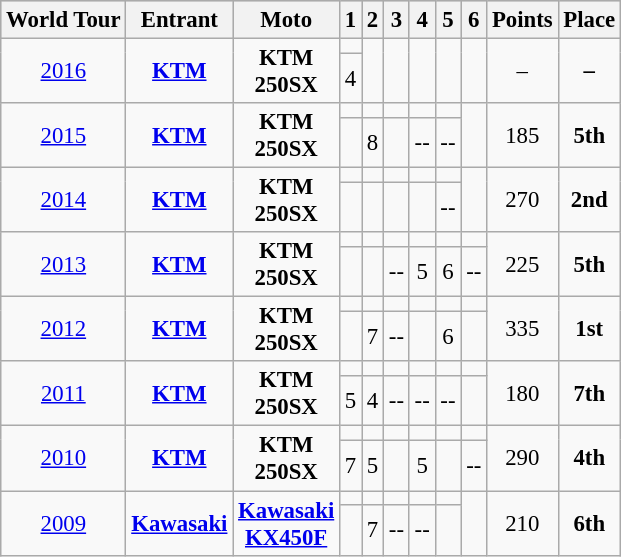<table class="wikitable" style="text-align:center; font-size:95%">
<tr style="background:#cccccc;">
<th>World Tour</th>
<th>Entrant</th>
<th>Moto</th>
<th><strong>1</strong></th>
<th><strong>2</strong></th>
<th><strong>3</strong></th>
<th><strong>4</strong></th>
<th><strong>5</strong></th>
<th><strong>6</strong></th>
<th>Points</th>
<th>Place</th>
</tr>
<tr>
<td rowspan=2 align=center><a href='#'>2016</a></td>
<td rowspan=2><strong><a href='#'>KTM</a></strong></td>
<td rowspan=2><strong>KTM<br>250SX</strong></td>
<td></td>
<td rowspan=2></td>
<td rowspan=2></td>
<td rowspan=2></td>
<td rowspan=2></td>
<td rowspan=2></td>
<td rowspan=2>–</td>
<td rowspan=2><strong>–</strong></td>
</tr>
<tr>
<td>4</td>
</tr>
<tr>
<td rowspan=2 align=center><a href='#'>2015</a></td>
<td rowspan=2><strong><a href='#'>KTM</a></strong></td>
<td rowspan=2><strong>KTM<br>250SX</strong></td>
<td></td>
<td></td>
<td></td>
<td></td>
<td></td>
<td rowspan=2></td>
<td rowspan=2>185</td>
<td rowspan=2><strong>5th</strong></td>
</tr>
<tr>
<td></td>
<td>8</td>
<td></td>
<td>--</td>
<td>--</td>
</tr>
<tr>
<td rowspan=2 align=center><a href='#'>2014</a></td>
<td rowspan=2><strong><a href='#'>KTM</a></strong></td>
<td rowspan=2><strong>KTM<br>250SX</strong></td>
<td></td>
<td></td>
<td></td>
<td></td>
<td></td>
<td rowspan=2></td>
<td rowspan=2>270</td>
<td rowspan=2><strong>2nd</strong></td>
</tr>
<tr>
<td></td>
<td></td>
<td></td>
<td></td>
<td>--</td>
</tr>
<tr>
<td rowspan=2 align=center><a href='#'>2013</a></td>
<td rowspan=2><strong><a href='#'>KTM</a></strong></td>
<td rowspan=2><strong>KTM<br>250SX</strong></td>
<td></td>
<td></td>
<td></td>
<td></td>
<td></td>
<td></td>
<td rowspan=2>225</td>
<td rowspan=2><strong>5th</strong></td>
</tr>
<tr>
<td></td>
<td></td>
<td>--</td>
<td>5</td>
<td>6</td>
<td>--</td>
</tr>
<tr>
<td rowspan=2 align=center><a href='#'>2012</a></td>
<td rowspan=2><strong><a href='#'>KTM</a></strong></td>
<td rowspan=2><strong>KTM<br>250SX</strong></td>
<td></td>
<td></td>
<td></td>
<td></td>
<td></td>
<td></td>
<td rowspan=2>335</td>
<td rowspan=2><strong>1st</strong></td>
</tr>
<tr>
<td></td>
<td>7</td>
<td>--</td>
<td></td>
<td>6</td>
<td></td>
</tr>
<tr>
<td rowspan=2 align=center><a href='#'>2011</a></td>
<td rowspan=2><strong><a href='#'>KTM</a></strong></td>
<td rowspan=2><strong>KTM<br>250SX</strong></td>
<td></td>
<td></td>
<td></td>
<td></td>
<td></td>
<td></td>
<td rowspan=2>180</td>
<td rowspan=2><strong>7th</strong></td>
</tr>
<tr>
<td>5</td>
<td>4</td>
<td>--</td>
<td>--</td>
<td>--</td>
<td></td>
</tr>
<tr>
<td rowspan=2 align=center><a href='#'>2010</a></td>
<td rowspan=2><strong><a href='#'>KTM</a></strong></td>
<td rowspan=2><strong>KTM<br>250SX</strong></td>
<td></td>
<td></td>
<td></td>
<td></td>
<td></td>
<td></td>
<td rowspan=2>290</td>
<td rowspan=2><strong>4th</strong></td>
</tr>
<tr>
<td>7</td>
<td>5</td>
<td></td>
<td>5</td>
<td></td>
<td>--</td>
</tr>
<tr>
<td rowspan=2 align=center><a href='#'>2009</a></td>
<td rowspan=2><strong><a href='#'>Kawasaki</a></strong></td>
<td rowspan=2><strong><a href='#'>Kawasaki</a><br><a href='#'>KX450F</a></strong></td>
<td></td>
<td></td>
<td></td>
<td></td>
<td></td>
<td rowspan=2></td>
<td rowspan=2>210</td>
<td rowspan=2><strong>6th</strong></td>
</tr>
<tr>
<td></td>
<td>7</td>
<td>--</td>
<td>--</td>
<td></td>
</tr>
</table>
